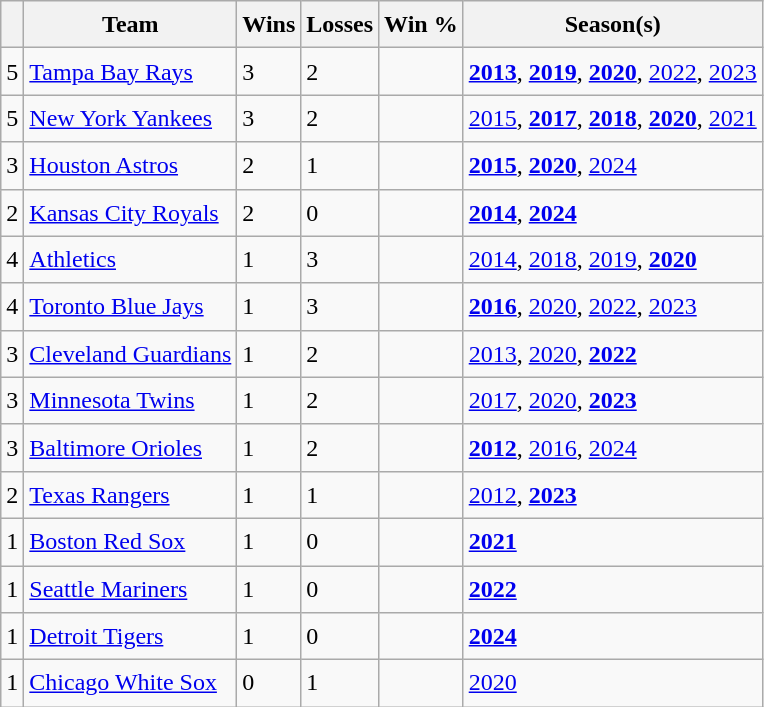<table class="wikitable sortable plainrowheaders" style="font-size:1.00em; line-height:1.5em;">
<tr>
<th scope="col"></th>
<th scope="col">Team</th>
<th scope="col">Wins</th>
<th scope="col">Losses</th>
<th scope="col">Win %</th>
<th scope="col" class="unsortable">Season(s)</th>
</tr>
<tr>
<td>5</td>
<td style="text-align:left;"><a href='#'>Tampa Bay Rays</a></td>
<td>3</td>
<td>2</td>
<td></td>
<td align="left"><strong><a href='#'>2013</a></strong>, <strong><a href='#'>2019</a></strong>, <strong><a href='#'>2020</a></strong>, <a href='#'>2022</a>, <a href='#'>2023</a></td>
</tr>
<tr>
<td>5</td>
<td style="text-align:left;"><a href='#'>New York Yankees</a></td>
<td>3</td>
<td>2</td>
<td></td>
<td align="left"><a href='#'>2015</a>, <strong><a href='#'>2017</a></strong>, <strong><a href='#'>2018</a></strong>, <strong><a href='#'>2020</a></strong>, <a href='#'>2021</a></td>
</tr>
<tr>
<td>3</td>
<td style="text-align:left;"><a href='#'>Houston Astros</a></td>
<td>2</td>
<td>1</td>
<td></td>
<td align="left"><strong><a href='#'>2015</a></strong>, <strong><a href='#'>2020</a></strong>, <a href='#'>2024</a></td>
</tr>
<tr>
<td>2</td>
<td style="text-align:left;"><a href='#'>Kansas City Royals</a></td>
<td>2</td>
<td>0</td>
<td></td>
<td align="left"><strong><a href='#'>2014</a></strong>, <strong><a href='#'>2024</a></strong></td>
</tr>
<tr>
<td>4</td>
<td style="text-align:left;"><a href='#'>Athletics</a></td>
<td>1</td>
<td>3</td>
<td></td>
<td align="left"><a href='#'>2014</a>, <a href='#'>2018</a>, <a href='#'>2019</a>, <strong><a href='#'>2020</a></strong></td>
</tr>
<tr>
<td>4</td>
<td style="text-align:left;"><a href='#'>Toronto Blue Jays</a></td>
<td>1</td>
<td>3</td>
<td></td>
<td align="left"><strong><a href='#'>2016</a></strong>, <a href='#'>2020</a>, <a href='#'>2022</a>, <a href='#'>2023</a></td>
</tr>
<tr>
<td>3</td>
<td style="text-align:left;"><a href='#'>Cleveland Guardians</a></td>
<td>1</td>
<td>2</td>
<td></td>
<td align="left"><a href='#'>2013</a>, <a href='#'>2020</a>, <strong><a href='#'>2022</a></strong></td>
</tr>
<tr>
<td>3</td>
<td style="text-align:left;"><a href='#'>Minnesota Twins</a></td>
<td>1</td>
<td>2</td>
<td></td>
<td align="left"><a href='#'>2017</a>, <a href='#'>2020</a>, <strong><a href='#'>2023</a></strong></td>
</tr>
<tr>
<td>3</td>
<td style="text-align:left;"><a href='#'>Baltimore Orioles</a></td>
<td>1</td>
<td>2</td>
<td></td>
<td align="left"><strong><a href='#'>2012</a></strong>, <a href='#'>2016</a>, <a href='#'>2024</a></td>
</tr>
<tr>
<td>2</td>
<td style="text-align:left;"><a href='#'>Texas Rangers</a></td>
<td>1</td>
<td>1</td>
<td></td>
<td align="left"><a href='#'>2012</a>, <strong><a href='#'>2023</a></strong></td>
</tr>
<tr>
<td>1</td>
<td style="text-align:left;"><a href='#'>Boston Red Sox</a></td>
<td>1</td>
<td>0</td>
<td></td>
<td align="left"><strong><a href='#'>2021</a></strong></td>
</tr>
<tr>
<td>1</td>
<td style="text-align:left;"><a href='#'>Seattle Mariners</a></td>
<td>1</td>
<td>0</td>
<td></td>
<td align="left"><strong><a href='#'>2022</a></strong></td>
</tr>
<tr>
<td>1</td>
<td style="text-align:left;"><a href='#'>Detroit Tigers</a></td>
<td>1</td>
<td>0</td>
<td></td>
<td align="left"><strong><a href='#'>2024</a></strong></td>
</tr>
<tr>
<td>1</td>
<td style="text-align:left;"><a href='#'>Chicago White Sox</a></td>
<td>0</td>
<td>1</td>
<td></td>
<td align="left"><a href='#'>2020</a></td>
</tr>
</table>
